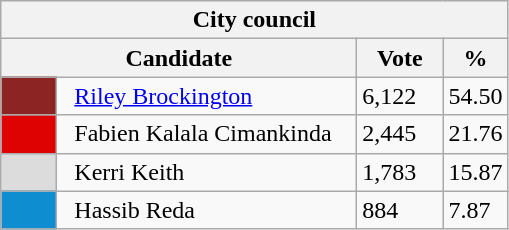<table class="wikitable">
<tr>
<th colspan="4">City council</th>
</tr>
<tr>
<th bgcolor="#DDDDFF" width="230px" colspan="2">Candidate</th>
<th bgcolor="#DDDDFF" width="50px">Vote</th>
<th bgcolor="#DDDDFF" width="30px">%</th>
</tr>
<tr>
<td bgcolor=#8D2424 width="30px"> </td>
<td>  <a href='#'>Riley Brockington</a></td>
<td>6,122</td>
<td>54.50</td>
</tr>
<tr>
<td bgcolor=#DF0202 width="30px"> </td>
<td>  Fabien Kalala Cimankinda</td>
<td>2,445</td>
<td>21.76</td>
</tr>
<tr>
<td bgcolor=#DCDCDC width="30px"> </td>
<td>  Kerri Keith</td>
<td>1,783</td>
<td>15.87</td>
</tr>
<tr>
<td bgcolor=#0F8DD1 width="30px"> </td>
<td>  Hassib Reda</td>
<td>884</td>
<td>7.87</td>
</tr>
</table>
